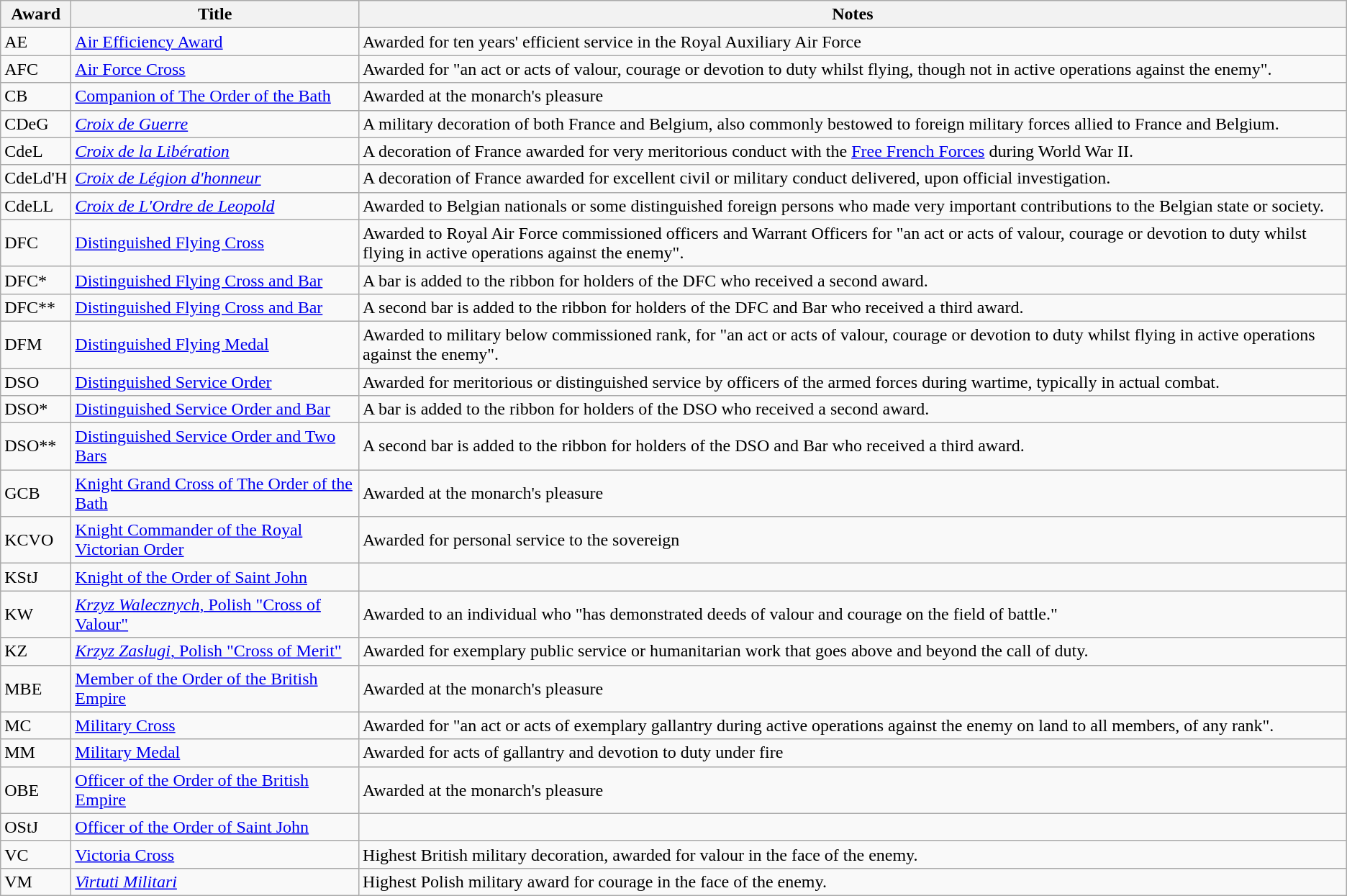<table class="wikitable">
<tr>
<th>Award</th>
<th>Title</th>
<th>Notes</th>
</tr>
<tr>
<td>AE</td>
<td><a href='#'>Air Efficiency Award</a></td>
<td>Awarded for ten years' efficient service in the Royal Auxiliary Air Force</td>
</tr>
<tr>
<td>AFC</td>
<td><a href='#'>Air Force Cross</a></td>
<td>Awarded for "an act or acts of valour, courage or devotion to duty whilst flying, though not in active operations against the enemy".</td>
</tr>
<tr>
<td>CB</td>
<td><a href='#'>Companion of The Order of the Bath</a></td>
<td>Awarded at the monarch's pleasure</td>
</tr>
<tr>
<td>CDeG</td>
<td><em><a href='#'>Croix de Guerre</a></em></td>
<td>A military decoration of both France and Belgium, also commonly bestowed to foreign military forces allied to France and Belgium.</td>
</tr>
<tr>
<td>CdeL</td>
<td><a href='#'><em>Croix de la Libération</em></a></td>
<td>A decoration of France awarded for very meritorious conduct with the <a href='#'>Free French Forces</a> during World War II.</td>
</tr>
<tr>
<td>CdeLd'H</td>
<td><a href='#'><em>Croix de Légion d'honneur</em></a></td>
<td>A decoration of France awarded for excellent civil or military conduct delivered, upon official investigation.</td>
</tr>
<tr>
<td>CdeLL</td>
<td><a href='#'><em>Croix de L'Ordre de Leopold</em></a></td>
<td>Awarded to Belgian nationals or some distinguished foreign persons who made very important contributions to the Belgian state or society.</td>
</tr>
<tr>
<td>DFC</td>
<td><a href='#'>Distinguished Flying Cross</a></td>
<td>Awarded to Royal Air Force commissioned officers and Warrant Officers for "an act or acts of valour, courage or devotion to duty whilst flying in active operations against the enemy".</td>
</tr>
<tr>
<td>DFC*</td>
<td><a href='#'>Distinguished Flying Cross and Bar</a></td>
<td>A bar is added to the ribbon for holders of the DFC who received a second award.</td>
</tr>
<tr>
<td>DFC**</td>
<td><a href='#'>Distinguished Flying Cross and Bar</a></td>
<td>A second bar is added to the ribbon for holders of the DFC and Bar who received a third award.</td>
</tr>
<tr>
<td>DFM</td>
<td><a href='#'>Distinguished Flying Medal</a></td>
<td>Awarded to military below commissioned rank, for "an act or acts of valour, courage or devotion to duty whilst flying in active operations against the enemy".</td>
</tr>
<tr>
<td>DSO</td>
<td><a href='#'>Distinguished Service Order</a></td>
<td>Awarded for meritorious or distinguished service by officers of the armed forces during wartime, typically in actual combat.</td>
</tr>
<tr>
<td>DSO*</td>
<td><a href='#'>Distinguished Service Order and Bar</a></td>
<td>A bar is added to the ribbon for holders of the DSO who received a second award.</td>
</tr>
<tr>
<td>DSO**</td>
<td><a href='#'>Distinguished Service Order and Two Bars</a></td>
<td>A second bar is added to the ribbon for holders of the DSO and Bar who received a third award.</td>
</tr>
<tr>
<td>GCB</td>
<td><a href='#'>Knight Grand Cross of The Order of the Bath</a></td>
<td>Awarded at the monarch's pleasure</td>
</tr>
<tr>
<td>KCVO</td>
<td><a href='#'>Knight Commander of the Royal Victorian Order</a></td>
<td>Awarded for personal service to the sovereign</td>
</tr>
<tr>
<td>KStJ</td>
<td><a href='#'>Knight of the Order of Saint John</a></td>
<td></td>
</tr>
<tr>
<td>KW</td>
<td><a href='#'><em>Krzyz Walecznych</em>, Polish "Cross of Valour"</a></td>
<td>Awarded to an individual who "has demonstrated deeds of valour and courage on the field of battle."</td>
</tr>
<tr>
<td>KZ</td>
<td><a href='#'><em>Krzyz Zaslugi</em>, Polish "Cross of Merit"</a></td>
<td>Awarded for exemplary public service or humanitarian work that goes above and beyond the call of duty.</td>
</tr>
<tr>
<td>MBE</td>
<td><a href='#'>Member of the Order of the British Empire</a></td>
<td>Awarded at the monarch's pleasure</td>
</tr>
<tr>
<td>MC</td>
<td><a href='#'>Military Cross</a></td>
<td>Awarded for "an act or acts of exemplary gallantry during active operations against the enemy on land to all members, of any rank".</td>
</tr>
<tr>
<td>MM</td>
<td><a href='#'>Military Medal</a></td>
<td>Awarded for acts of gallantry and devotion to duty under fire</td>
</tr>
<tr>
<td>OBE</td>
<td><a href='#'>Officer of the Order of the British Empire</a></td>
<td>Awarded at the monarch's pleasure</td>
</tr>
<tr>
<td>OStJ</td>
<td><a href='#'>Officer of the Order of Saint John</a></td>
<td></td>
</tr>
<tr>
<td>VC</td>
<td><a href='#'>Victoria Cross</a></td>
<td>Highest British military decoration, awarded for valour in the face of the enemy.</td>
</tr>
<tr>
<td>VM</td>
<td><em><a href='#'>Virtuti Militari</a></em></td>
<td>Highest Polish military award for courage in the face of the enemy.</td>
</tr>
</table>
